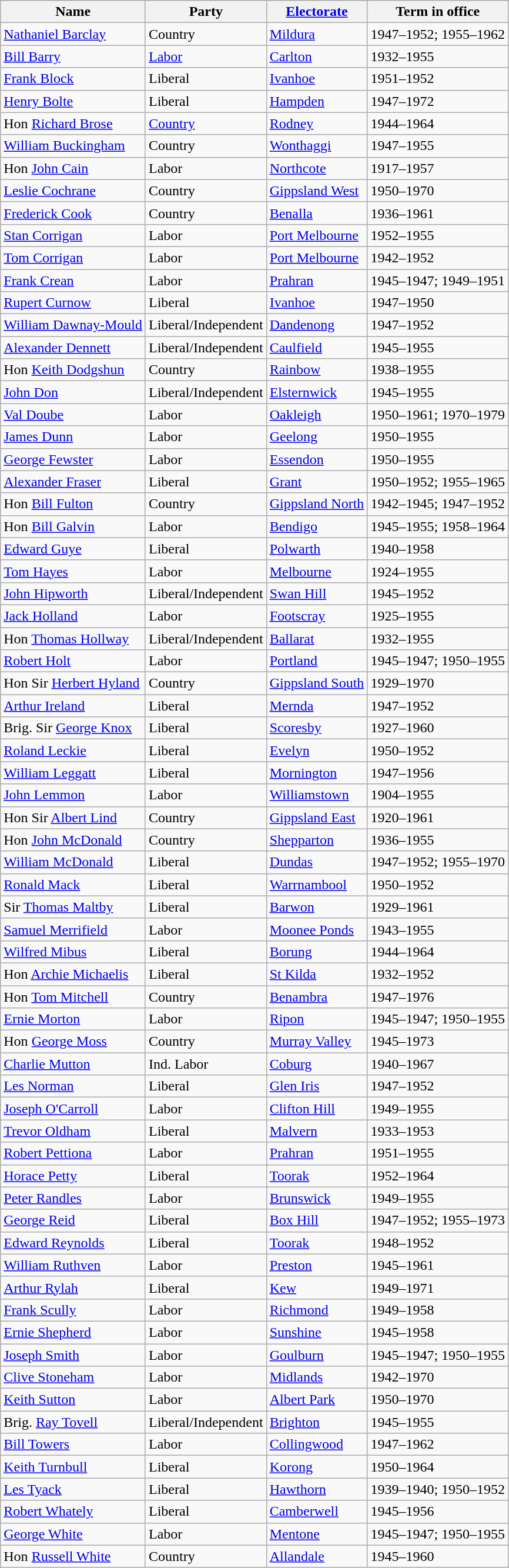<table class="wikitable sortable">
<tr>
<th><strong>Name</strong></th>
<th><strong>Party</strong></th>
<th><strong><a href='#'>Electorate</a></strong></th>
<th><strong>Term in office</strong></th>
</tr>
<tr>
<td><a href='#'>Nathaniel Barclay</a></td>
<td>Country</td>
<td><a href='#'>Mildura</a></td>
<td>1947–1952; 1955–1962</td>
</tr>
<tr>
<td><a href='#'>Bill Barry</a></td>
<td><a href='#'>Labor</a></td>
<td><a href='#'>Carlton</a></td>
<td>1932–1955</td>
</tr>
<tr>
<td><a href='#'>Frank Block</a></td>
<td>Liberal</td>
<td><a href='#'>Ivanhoe</a></td>
<td>1951–1952</td>
</tr>
<tr>
<td><a href='#'>Henry Bolte</a></td>
<td>Liberal</td>
<td><a href='#'>Hampden</a></td>
<td>1947–1972</td>
</tr>
<tr>
<td>Hon <a href='#'>Richard Brose</a></td>
<td><a href='#'>Country</a></td>
<td><a href='#'>Rodney</a></td>
<td>1944–1964</td>
</tr>
<tr>
<td><a href='#'>William Buckingham</a></td>
<td>Country</td>
<td><a href='#'>Wonthaggi</a></td>
<td>1947–1955</td>
</tr>
<tr>
<td>Hon <a href='#'>John Cain</a></td>
<td>Labor</td>
<td><a href='#'>Northcote</a></td>
<td>1917–1957</td>
</tr>
<tr>
<td><a href='#'>Leslie Cochrane</a></td>
<td>Country</td>
<td><a href='#'>Gippsland West</a></td>
<td>1950–1970</td>
</tr>
<tr>
<td><a href='#'>Frederick Cook</a></td>
<td>Country</td>
<td><a href='#'>Benalla</a></td>
<td>1936–1961</td>
</tr>
<tr>
<td><a href='#'>Stan Corrigan</a></td>
<td>Labor</td>
<td><a href='#'>Port Melbourne</a></td>
<td>1952–1955</td>
</tr>
<tr>
<td><a href='#'>Tom Corrigan</a></td>
<td>Labor</td>
<td><a href='#'>Port Melbourne</a></td>
<td>1942–1952</td>
</tr>
<tr>
<td><a href='#'>Frank Crean</a></td>
<td>Labor</td>
<td><a href='#'>Prahran</a></td>
<td>1945–1947; 1949–1951</td>
</tr>
<tr>
<td><a href='#'>Rupert Curnow</a></td>
<td>Liberal</td>
<td><a href='#'>Ivanhoe</a></td>
<td>1947–1950</td>
</tr>
<tr>
<td><a href='#'>William Dawnay-Mould</a></td>
<td>Liberal/Independent</td>
<td><a href='#'>Dandenong</a></td>
<td>1947–1952</td>
</tr>
<tr>
<td><a href='#'>Alexander Dennett</a></td>
<td>Liberal/Independent</td>
<td><a href='#'>Caulfield</a></td>
<td>1945–1955</td>
</tr>
<tr>
<td>Hon <a href='#'>Keith Dodgshun</a></td>
<td>Country</td>
<td><a href='#'>Rainbow</a></td>
<td>1938–1955</td>
</tr>
<tr>
<td><a href='#'>John Don</a></td>
<td>Liberal/Independent</td>
<td><a href='#'>Elsternwick</a></td>
<td>1945–1955</td>
</tr>
<tr>
<td><a href='#'>Val Doube</a></td>
<td>Labor</td>
<td><a href='#'>Oakleigh</a></td>
<td>1950–1961; 1970–1979</td>
</tr>
<tr>
<td><a href='#'>James Dunn</a></td>
<td>Labor</td>
<td><a href='#'>Geelong</a></td>
<td>1950–1955</td>
</tr>
<tr>
<td><a href='#'>George Fewster</a></td>
<td>Labor</td>
<td><a href='#'>Essendon</a></td>
<td>1950–1955</td>
</tr>
<tr>
<td><a href='#'>Alexander Fraser</a></td>
<td>Liberal</td>
<td><a href='#'>Grant</a></td>
<td>1950–1952; 1955–1965</td>
</tr>
<tr>
<td>Hon <a href='#'>Bill Fulton</a></td>
<td>Country</td>
<td><a href='#'>Gippsland North</a></td>
<td>1942–1945; 1947–1952</td>
</tr>
<tr>
<td>Hon <a href='#'>Bill Galvin</a></td>
<td>Labor</td>
<td><a href='#'>Bendigo</a></td>
<td>1945–1955; 1958–1964</td>
</tr>
<tr>
<td><a href='#'>Edward Guye</a></td>
<td>Liberal</td>
<td><a href='#'>Polwarth</a></td>
<td>1940–1958</td>
</tr>
<tr>
<td><a href='#'>Tom Hayes</a></td>
<td>Labor</td>
<td><a href='#'>Melbourne</a></td>
<td>1924–1955</td>
</tr>
<tr>
<td><a href='#'>John Hipworth</a></td>
<td>Liberal/Independent</td>
<td><a href='#'>Swan Hill</a></td>
<td>1945–1952</td>
</tr>
<tr>
<td><a href='#'>Jack Holland</a></td>
<td>Labor</td>
<td><a href='#'>Footscray</a></td>
<td>1925–1955</td>
</tr>
<tr>
<td>Hon <a href='#'>Thomas Hollway</a></td>
<td>Liberal/Independent</td>
<td><a href='#'>Ballarat</a></td>
<td>1932–1955</td>
</tr>
<tr>
<td><a href='#'>Robert Holt</a></td>
<td>Labor</td>
<td><a href='#'>Portland</a></td>
<td>1945–1947; 1950–1955</td>
</tr>
<tr>
<td>Hon Sir <a href='#'>Herbert Hyland</a></td>
<td>Country</td>
<td><a href='#'>Gippsland South</a></td>
<td>1929–1970</td>
</tr>
<tr>
<td><a href='#'>Arthur Ireland</a></td>
<td>Liberal</td>
<td><a href='#'>Mernda</a></td>
<td>1947–1952</td>
</tr>
<tr>
<td>Brig. Sir <a href='#'>George Knox</a></td>
<td>Liberal</td>
<td><a href='#'>Scoresby</a></td>
<td>1927–1960</td>
</tr>
<tr>
<td><a href='#'>Roland Leckie</a></td>
<td>Liberal</td>
<td><a href='#'>Evelyn</a></td>
<td>1950–1952</td>
</tr>
<tr>
<td><a href='#'>William Leggatt</a></td>
<td>Liberal</td>
<td><a href='#'>Mornington</a></td>
<td>1947–1956</td>
</tr>
<tr>
<td><a href='#'>John Lemmon</a></td>
<td>Labor</td>
<td><a href='#'>Williamstown</a></td>
<td>1904–1955</td>
</tr>
<tr>
<td>Hon Sir <a href='#'>Albert Lind</a></td>
<td>Country</td>
<td><a href='#'>Gippsland East</a></td>
<td>1920–1961</td>
</tr>
<tr>
<td>Hon <a href='#'>John McDonald</a></td>
<td>Country</td>
<td><a href='#'>Shepparton</a></td>
<td>1936–1955</td>
</tr>
<tr>
<td><a href='#'>William McDonald</a></td>
<td>Liberal</td>
<td><a href='#'>Dundas</a></td>
<td>1947–1952; 1955–1970</td>
</tr>
<tr>
<td><a href='#'>Ronald Mack</a></td>
<td>Liberal</td>
<td><a href='#'>Warrnambool</a></td>
<td>1950–1952</td>
</tr>
<tr>
<td>Sir <a href='#'>Thomas Maltby</a></td>
<td>Liberal</td>
<td><a href='#'>Barwon</a></td>
<td>1929–1961</td>
</tr>
<tr>
<td><a href='#'>Samuel Merrifield</a></td>
<td>Labor</td>
<td><a href='#'>Moonee Ponds</a></td>
<td>1943–1955</td>
</tr>
<tr>
<td><a href='#'>Wilfred Mibus</a></td>
<td>Liberal</td>
<td><a href='#'>Borung</a></td>
<td>1944–1964</td>
</tr>
<tr>
<td>Hon <a href='#'>Archie Michaelis</a></td>
<td>Liberal</td>
<td><a href='#'>St Kilda</a></td>
<td>1932–1952</td>
</tr>
<tr>
<td>Hon <a href='#'>Tom Mitchell</a></td>
<td>Country</td>
<td><a href='#'>Benambra</a></td>
<td>1947–1976</td>
</tr>
<tr>
<td><a href='#'>Ernie Morton</a></td>
<td>Labor</td>
<td><a href='#'>Ripon</a></td>
<td>1945–1947; 1950–1955</td>
</tr>
<tr>
<td>Hon <a href='#'>George Moss</a></td>
<td>Country</td>
<td><a href='#'>Murray Valley</a></td>
<td>1945–1973</td>
</tr>
<tr>
<td><a href='#'>Charlie Mutton</a></td>
<td>Ind. Labor</td>
<td><a href='#'>Coburg</a></td>
<td>1940–1967</td>
</tr>
<tr>
<td><a href='#'>Les Norman</a></td>
<td>Liberal</td>
<td><a href='#'>Glen Iris</a></td>
<td>1947–1952</td>
</tr>
<tr>
<td><a href='#'>Joseph O'Carroll</a></td>
<td>Labor</td>
<td><a href='#'>Clifton Hill</a></td>
<td>1949–1955</td>
</tr>
<tr>
<td><a href='#'>Trevor Oldham</a></td>
<td>Liberal</td>
<td><a href='#'>Malvern</a></td>
<td>1933–1953</td>
</tr>
<tr>
<td><a href='#'>Robert Pettiona</a></td>
<td>Labor</td>
<td><a href='#'>Prahran</a></td>
<td>1951–1955</td>
</tr>
<tr>
<td><a href='#'>Horace Petty</a></td>
<td>Liberal</td>
<td><a href='#'>Toorak</a></td>
<td>1952–1964</td>
</tr>
<tr>
<td><a href='#'>Peter Randles</a></td>
<td>Labor</td>
<td><a href='#'>Brunswick</a></td>
<td>1949–1955</td>
</tr>
<tr>
<td><a href='#'>George Reid</a></td>
<td>Liberal</td>
<td><a href='#'>Box Hill</a></td>
<td>1947–1952; 1955–1973</td>
</tr>
<tr>
<td><a href='#'>Edward Reynolds</a></td>
<td>Liberal</td>
<td><a href='#'>Toorak</a></td>
<td>1948–1952</td>
</tr>
<tr>
<td><a href='#'>William Ruthven</a></td>
<td>Labor</td>
<td><a href='#'>Preston</a></td>
<td>1945–1961</td>
</tr>
<tr>
<td><a href='#'>Arthur Rylah</a></td>
<td>Liberal</td>
<td><a href='#'>Kew</a></td>
<td>1949–1971</td>
</tr>
<tr>
<td><a href='#'>Frank Scully</a></td>
<td>Labor</td>
<td><a href='#'>Richmond</a></td>
<td>1949–1958</td>
</tr>
<tr>
<td><a href='#'>Ernie Shepherd</a></td>
<td>Labor</td>
<td><a href='#'>Sunshine</a></td>
<td>1945–1958</td>
</tr>
<tr>
<td><a href='#'>Joseph Smith</a></td>
<td>Labor</td>
<td><a href='#'>Goulburn</a></td>
<td>1945–1947; 1950–1955</td>
</tr>
<tr>
<td><a href='#'>Clive Stoneham</a></td>
<td>Labor</td>
<td><a href='#'>Midlands</a></td>
<td>1942–1970</td>
</tr>
<tr>
<td><a href='#'>Keith Sutton</a></td>
<td>Labor</td>
<td><a href='#'>Albert Park</a></td>
<td>1950–1970</td>
</tr>
<tr>
<td>Brig. <a href='#'>Ray Tovell</a></td>
<td>Liberal/Independent</td>
<td><a href='#'>Brighton</a></td>
<td>1945–1955</td>
</tr>
<tr>
<td><a href='#'>Bill Towers</a></td>
<td>Labor</td>
<td><a href='#'>Collingwood</a></td>
<td>1947–1962</td>
</tr>
<tr>
<td><a href='#'>Keith Turnbull</a></td>
<td>Liberal</td>
<td><a href='#'>Korong</a></td>
<td>1950–1964</td>
</tr>
<tr>
<td><a href='#'>Les Tyack</a></td>
<td>Liberal</td>
<td><a href='#'>Hawthorn</a></td>
<td>1939–1940; 1950–1952</td>
</tr>
<tr>
<td><a href='#'>Robert Whately</a></td>
<td>Liberal</td>
<td><a href='#'>Camberwell</a></td>
<td>1945–1956</td>
</tr>
<tr>
<td><a href='#'>George White</a></td>
<td>Labor</td>
<td><a href='#'>Mentone</a></td>
<td>1945–1947; 1950–1955</td>
</tr>
<tr>
<td>Hon <a href='#'>Russell White</a></td>
<td>Country</td>
<td><a href='#'>Allandale</a></td>
<td>1945–1960</td>
</tr>
</table>
